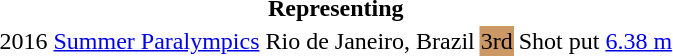<table>
<tr>
<th colspan="6">Representing </th>
</tr>
<tr>
<td>2016</td>
<td><a href='#'>Summer Paralympics</a></td>
<td>Rio de Janeiro, Brazil</td>
<td bgcolor="cc9966">3rd</td>
<td>Shot put</td>
<td><a href='#'>6.38 m</a></td>
</tr>
</table>
